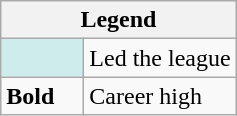<table class="wikitable">
<tr>
<th colspan="2">Legend</th>
</tr>
<tr>
<td style="background:#cfecec; width:3em;"></td>
<td>Led the league</td>
</tr>
<tr>
<td><strong>Bold</strong></td>
<td>Career high</td>
</tr>
</table>
